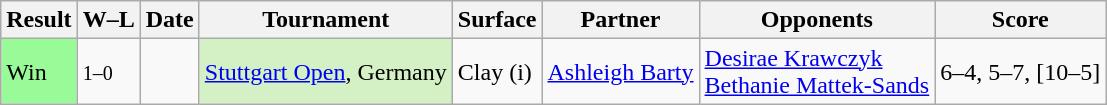<table class="sortable wikitable">
<tr>
<th>Result</th>
<th class="unsortable">W–L</th>
<th>Date</th>
<th>Tournament</th>
<th>Surface</th>
<th>Partner</th>
<th>Opponents</th>
<th class="unsortable">Score</th>
</tr>
<tr>
<td style="background:#98fb98;">Win</td>
<td><small>1–0</small></td>
<td><a href='#'></a></td>
<td bgcolor=d4f1c5><a href='#'>Stuttgart Open</a>, Germany</td>
<td>Clay (i)</td>
<td> <a href='#'>Ashleigh Barty</a></td>
<td> <a href='#'>Desirae Krawczyk</a> <br>  <a href='#'>Bethanie Mattek-Sands</a></td>
<td>6–4, 5–7, [10–5]</td>
</tr>
</table>
